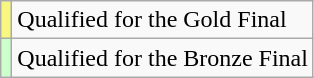<table class="wikitable">
<tr>
<td bgcolor="#F8F880"></td>
<td>Qualified for the Gold Final</td>
</tr>
<tr>
<td bgcolor="ccffcc"></td>
<td>Qualified for the Bronze Final</td>
</tr>
</table>
